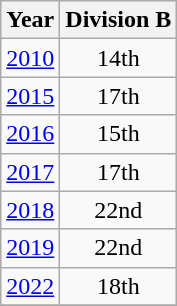<table class="wikitable" style="text-align:center">
<tr>
<th>Year</th>
<th>Division B</th>
</tr>
<tr>
<td><a href='#'>2010</a></td>
<td>14th</td>
</tr>
<tr>
<td><a href='#'>2015</a></td>
<td>17th</td>
</tr>
<tr>
<td><a href='#'>2016</a></td>
<td>15th</td>
</tr>
<tr>
<td><a href='#'>2017</a></td>
<td>17th</td>
</tr>
<tr>
<td><a href='#'>2018</a></td>
<td>22nd</td>
</tr>
<tr>
<td><a href='#'>2019</a></td>
<td>22nd</td>
</tr>
<tr>
<td><a href='#'>2022</a></td>
<td>18th</td>
</tr>
<tr>
</tr>
</table>
